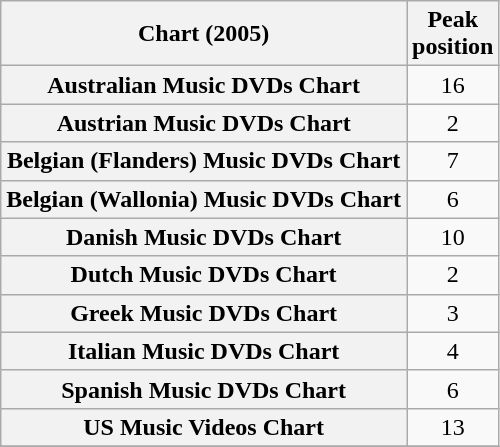<table class="wikitable plainrowheaders sortable" style="text-align:center;" border="1">
<tr>
<th scope="col">Chart (2005)</th>
<th scope="col">Peak<br>position</th>
</tr>
<tr>
<th scope="row">Australian Music DVDs Chart</th>
<td>16</td>
</tr>
<tr>
<th scope="row">Austrian Music DVDs Chart</th>
<td>2</td>
</tr>
<tr>
<th scope="row">Belgian (Flanders) Music DVDs Chart</th>
<td>7</td>
</tr>
<tr>
<th scope="row">Belgian (Wallonia) Music DVDs Chart</th>
<td>6</td>
</tr>
<tr>
<th scope="row">Danish Music DVDs Chart</th>
<td>10</td>
</tr>
<tr>
<th scope="row">Dutch Music DVDs Chart</th>
<td>2</td>
</tr>
<tr>
<th scope="row">Greek Music DVDs Chart</th>
<td>3</td>
</tr>
<tr>
<th scope="row">Italian Music DVDs Chart</th>
<td>4</td>
</tr>
<tr>
<th scope="row">Spanish Music DVDs Chart</th>
<td>6</td>
</tr>
<tr>
<th scope="row">US Music Videos Chart</th>
<td>13</td>
</tr>
<tr>
</tr>
</table>
